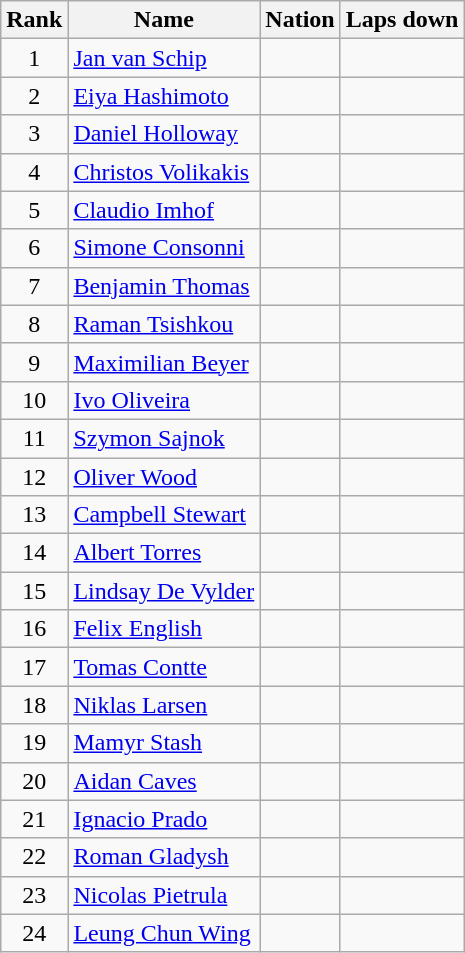<table class="wikitable sortable" style="text-align:center">
<tr>
<th>Rank</th>
<th>Name</th>
<th>Nation</th>
<th>Laps down</th>
</tr>
<tr>
<td>1</td>
<td align=left><a href='#'>Jan van Schip</a></td>
<td align=left></td>
<td></td>
</tr>
<tr>
<td>2</td>
<td align=left><a href='#'>Eiya Hashimoto</a></td>
<td align=left></td>
<td></td>
</tr>
<tr>
<td>3</td>
<td align=left><a href='#'>Daniel Holloway</a></td>
<td align=left></td>
<td></td>
</tr>
<tr>
<td>4</td>
<td align=left><a href='#'>Christos Volikakis</a></td>
<td align=left></td>
<td></td>
</tr>
<tr>
<td>5</td>
<td align=left><a href='#'>Claudio Imhof</a></td>
<td align=left></td>
<td></td>
</tr>
<tr>
<td>6</td>
<td align=left><a href='#'>Simone Consonni</a></td>
<td align=left></td>
<td></td>
</tr>
<tr>
<td>7</td>
<td align=left><a href='#'>Benjamin Thomas</a></td>
<td align=left></td>
<td></td>
</tr>
<tr>
<td>8</td>
<td align=left><a href='#'>Raman Tsishkou</a></td>
<td align=left></td>
<td></td>
</tr>
<tr>
<td>9</td>
<td align=left><a href='#'>Maximilian Beyer</a></td>
<td align=left></td>
<td></td>
</tr>
<tr>
<td>10</td>
<td align=left><a href='#'>Ivo Oliveira</a></td>
<td align=left></td>
<td></td>
</tr>
<tr>
<td>11</td>
<td align=left><a href='#'>Szymon Sajnok</a></td>
<td align=left></td>
<td></td>
</tr>
<tr>
<td>12</td>
<td align=left><a href='#'>Oliver Wood</a></td>
<td align=left></td>
<td></td>
</tr>
<tr>
<td>13</td>
<td align=left><a href='#'>Campbell Stewart</a></td>
<td align=left></td>
<td></td>
</tr>
<tr>
<td>14</td>
<td align=left><a href='#'>Albert Torres</a></td>
<td align=left></td>
<td></td>
</tr>
<tr>
<td>15</td>
<td align=left><a href='#'>Lindsay De Vylder</a></td>
<td align=left></td>
<td></td>
</tr>
<tr>
<td>16</td>
<td align=left><a href='#'>Felix English</a></td>
<td align=left></td>
<td></td>
</tr>
<tr>
<td>17</td>
<td align=left><a href='#'>Tomas Contte</a></td>
<td align=left></td>
<td></td>
</tr>
<tr>
<td>18</td>
<td align=left><a href='#'>Niklas Larsen</a></td>
<td align=left></td>
<td></td>
</tr>
<tr>
<td>19</td>
<td align=left><a href='#'>Mamyr Stash</a></td>
<td align=left></td>
<td></td>
</tr>
<tr>
<td>20</td>
<td align=left><a href='#'>Aidan Caves</a></td>
<td align=left></td>
<td></td>
</tr>
<tr>
<td>21</td>
<td align=left><a href='#'>Ignacio Prado</a></td>
<td align=left></td>
<td></td>
</tr>
<tr>
<td>22</td>
<td align=left><a href='#'>Roman Gladysh</a></td>
<td align=left></td>
<td></td>
</tr>
<tr>
<td>23</td>
<td align=left><a href='#'>Nicolas Pietrula</a></td>
<td align=left></td>
<td></td>
</tr>
<tr>
<td>24</td>
<td align=left><a href='#'>Leung Chun Wing</a></td>
<td align=left></td>
<td></td>
</tr>
</table>
